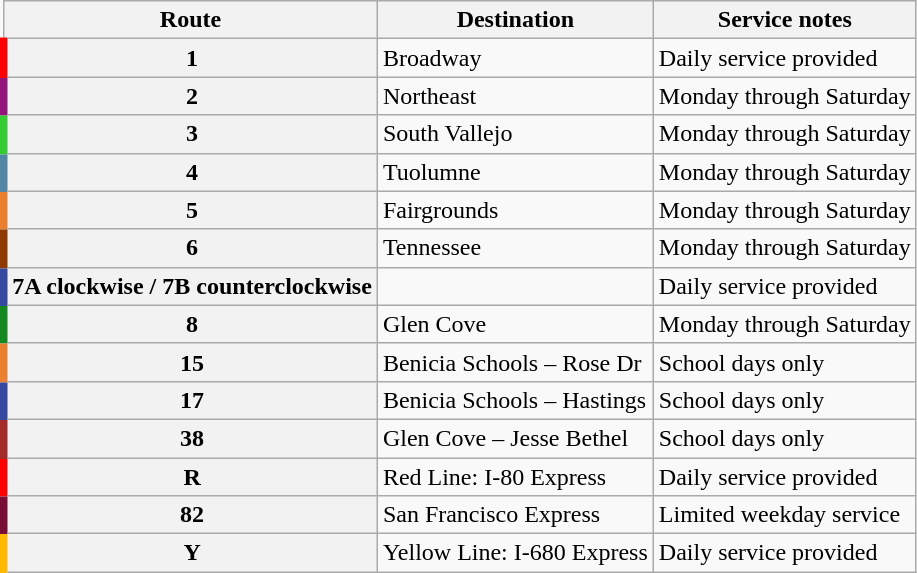<table class="wikitable">
<tr>
<th>Route</th>
<th>Destination</th>
<th>Service notes</th>
</tr>
<tr>
<th style="border-left: red solid 5px">1</th>
<td>Broadway</td>
<td>Daily service provided</td>
</tr>
<tr>
<th style="border-left: #94137c solid 5px">2</th>
<td>Northeast</td>
<td>Monday through Saturday</td>
</tr>
<tr>
<th style="border-left: #33cc33 solid 5px">3</th>
<td>South Vallejo</td>
<td>Monday through Saturday</td>
</tr>
<tr>
<th style="border-left: #5286a4 solid 5px">4</th>
<td>Tuolumne</td>
<td>Monday through Saturday</td>
</tr>
<tr>
<th style="border-left: #ec7f2d solid 5px">5</th>
<td>Fairgrounds</td>
<td>Monday through Saturday</td>
</tr>
<tr>
<th style="border-left: #8F3900 solid 5px">6</th>
<td>Tennessee</td>
<td>Monday through Saturday</td>
</tr>
<tr>
<th style="border-left: #3649a2 solid 5px">7A clockwise / 7B counterclockwise</th>
<td></td>
<td>Daily service provided</td>
</tr>
<tr>
<th style="border-left: #158920 solid 5px">8</th>
<td>Glen Cove</td>
<td>Monday through Saturday</td>
</tr>
<tr>
<th style="border-left: #ec7f2d solid 5px">15</th>
<td>Benicia Schools – Rose Dr</td>
<td>School days only</td>
</tr>
<tr>
<th style="border-left: #3649a2 solid 5px">17</th>
<td>Benicia Schools – Hastings</td>
<td>School days only</td>
</tr>
<tr>
<th style="border-left: brown solid 5px">38</th>
<td>Glen Cove – Jesse Bethel</td>
<td>School days only</td>
</tr>
<tr>
<th style="border-left: red solid 5px">R</th>
<td>Red Line: I-80 Express</td>
<td>Daily service provided</td>
</tr>
<tr>
<th style="border-left: #7a0d35 solid 5px">82</th>
<td>San Francisco Express</td>
<td>Limited weekday service</td>
</tr>
<tr>
<th style="border-left: #ffba00 solid 5px">Y</th>
<td>Yellow Line: I-680 Express</td>
<td>Daily service provided</td>
</tr>
</table>
